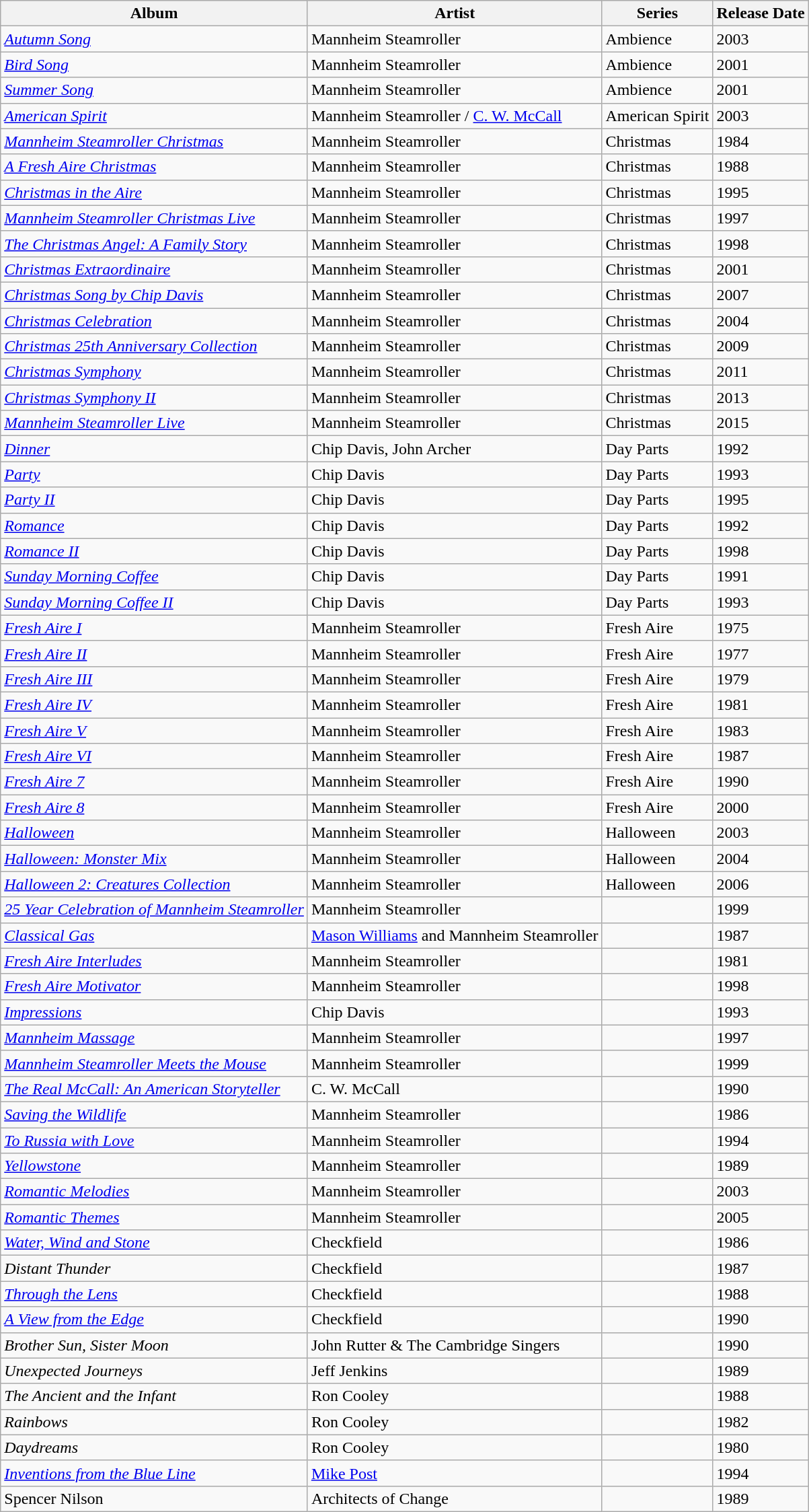<table class="wikitable sortable">
<tr>
<th>Album</th>
<th>Artist</th>
<th>Series</th>
<th>Release Date</th>
</tr>
<tr>
<td><em><a href='#'>Autumn Song</a></em></td>
<td>Mannheim Steamroller</td>
<td>Ambience</td>
<td>2003</td>
</tr>
<tr>
<td><em><a href='#'>Bird Song</a></em></td>
<td>Mannheim Steamroller</td>
<td>Ambience</td>
<td>2001</td>
</tr>
<tr>
<td><em><a href='#'>Summer Song</a></em></td>
<td>Mannheim Steamroller</td>
<td>Ambience</td>
<td>2001</td>
</tr>
<tr>
<td><em><a href='#'>American Spirit</a></em></td>
<td>Mannheim Steamroller / <a href='#'>C. W. McCall</a></td>
<td>American Spirit</td>
<td>2003</td>
</tr>
<tr>
<td><em><a href='#'>Mannheim Steamroller Christmas</a></em></td>
<td>Mannheim Steamroller</td>
<td>Christmas</td>
<td>1984</td>
</tr>
<tr>
<td><em><a href='#'>A Fresh Aire Christmas</a></em></td>
<td>Mannheim Steamroller</td>
<td>Christmas</td>
<td>1988</td>
</tr>
<tr>
<td><em><a href='#'>Christmas in the Aire</a></em></td>
<td>Mannheim Steamroller</td>
<td>Christmas</td>
<td>1995</td>
</tr>
<tr>
<td><em><a href='#'>Mannheim Steamroller Christmas Live</a></em></td>
<td>Mannheim Steamroller</td>
<td>Christmas</td>
<td>1997</td>
</tr>
<tr>
<td><em><a href='#'>The Christmas Angel: A Family Story</a></em></td>
<td>Mannheim Steamroller</td>
<td>Christmas</td>
<td>1998</td>
</tr>
<tr>
<td><em><a href='#'>Christmas Extraordinaire</a></em></td>
<td>Mannheim Steamroller</td>
<td>Christmas</td>
<td>2001</td>
</tr>
<tr>
<td><em><a href='#'>Christmas Song by Chip Davis</a></em></td>
<td>Mannheim Steamroller</td>
<td>Christmas</td>
<td>2007</td>
</tr>
<tr>
<td><em><a href='#'>Christmas Celebration</a></em></td>
<td>Mannheim Steamroller</td>
<td>Christmas</td>
<td>2004</td>
</tr>
<tr>
<td><em><a href='#'>Christmas 25th Anniversary Collection</a></em></td>
<td>Mannheim Steamroller</td>
<td>Christmas</td>
<td>2009</td>
</tr>
<tr>
<td><em><a href='#'>Christmas Symphony</a></em></td>
<td>Mannheim Steamroller</td>
<td>Christmas</td>
<td>2011</td>
</tr>
<tr>
<td><em><a href='#'>Christmas Symphony II</a></em></td>
<td>Mannheim Steamroller</td>
<td>Christmas</td>
<td>2013</td>
</tr>
<tr>
<td><em><a href='#'>Mannheim Steamroller Live</a></em></td>
<td>Mannheim Steamroller</td>
<td>Christmas</td>
<td>2015</td>
</tr>
<tr>
<td><em><a href='#'>Dinner</a></em></td>
<td>Chip Davis, John Archer</td>
<td>Day Parts</td>
<td>1992</td>
</tr>
<tr>
<td><em><a href='#'>Party</a></em></td>
<td>Chip Davis</td>
<td>Day Parts</td>
<td>1993</td>
</tr>
<tr>
<td><em><a href='#'>Party II</a></em></td>
<td>Chip Davis</td>
<td>Day Parts</td>
<td>1995</td>
</tr>
<tr>
<td><em><a href='#'>Romance</a></em></td>
<td>Chip Davis</td>
<td>Day Parts</td>
<td>1992</td>
</tr>
<tr>
<td><em><a href='#'>Romance II</a></em></td>
<td>Chip Davis</td>
<td>Day Parts</td>
<td>1998</td>
</tr>
<tr>
<td><em><a href='#'>Sunday Morning Coffee</a></em></td>
<td>Chip Davis</td>
<td>Day Parts</td>
<td>1991</td>
</tr>
<tr>
<td><em><a href='#'>Sunday Morning Coffee II</a></em></td>
<td>Chip Davis</td>
<td>Day Parts</td>
<td>1993</td>
</tr>
<tr>
<td><em><a href='#'>Fresh Aire I</a></em></td>
<td>Mannheim Steamroller</td>
<td>Fresh Aire</td>
<td>1975</td>
</tr>
<tr>
<td><em><a href='#'>Fresh Aire II</a></em></td>
<td>Mannheim Steamroller</td>
<td>Fresh Aire</td>
<td>1977</td>
</tr>
<tr>
<td><em><a href='#'>Fresh Aire III</a></em></td>
<td>Mannheim Steamroller</td>
<td>Fresh Aire</td>
<td>1979</td>
</tr>
<tr>
<td><em><a href='#'>Fresh Aire IV</a></em></td>
<td>Mannheim Steamroller</td>
<td>Fresh Aire</td>
<td>1981</td>
</tr>
<tr>
<td><em><a href='#'>Fresh Aire V</a></em></td>
<td>Mannheim Steamroller</td>
<td>Fresh Aire</td>
<td>1983</td>
</tr>
<tr>
<td><em><a href='#'>Fresh Aire VI</a></em></td>
<td>Mannheim Steamroller</td>
<td>Fresh Aire</td>
<td>1987</td>
</tr>
<tr>
<td><em><a href='#'>Fresh Aire 7</a></em></td>
<td>Mannheim Steamroller</td>
<td>Fresh Aire</td>
<td>1990</td>
</tr>
<tr>
<td><em><a href='#'>Fresh Aire 8</a></em></td>
<td>Mannheim Steamroller</td>
<td>Fresh Aire</td>
<td>2000</td>
</tr>
<tr>
<td><em><a href='#'>Halloween</a></em></td>
<td>Mannheim Steamroller</td>
<td>Halloween</td>
<td>2003</td>
</tr>
<tr>
<td><em><a href='#'>Halloween: Monster Mix</a></em></td>
<td>Mannheim Steamroller</td>
<td>Halloween</td>
<td>2004</td>
</tr>
<tr>
<td><em><a href='#'>Halloween 2: Creatures Collection</a></em></td>
<td>Mannheim Steamroller</td>
<td>Halloween</td>
<td>2006</td>
</tr>
<tr>
<td><em><a href='#'>25 Year Celebration of Mannheim Steamroller</a></em></td>
<td>Mannheim Steamroller</td>
<td></td>
<td>1999</td>
</tr>
<tr>
<td><em><a href='#'>Classical Gas</a></em></td>
<td><a href='#'>Mason Williams</a> and Mannheim Steamroller</td>
<td></td>
<td>1987</td>
</tr>
<tr>
<td><em><a href='#'>Fresh Aire Interludes</a></em></td>
<td>Mannheim Steamroller</td>
<td></td>
<td>1981</td>
</tr>
<tr>
<td><em><a href='#'>Fresh Aire Motivator</a></em></td>
<td>Mannheim Steamroller</td>
<td></td>
<td>1998</td>
</tr>
<tr>
<td><em><a href='#'>Impressions</a></em></td>
<td>Chip Davis</td>
<td></td>
<td>1993</td>
</tr>
<tr>
<td><em><a href='#'>Mannheim Massage</a></em></td>
<td>Mannheim Steamroller</td>
<td></td>
<td>1997</td>
</tr>
<tr>
<td><em><a href='#'>Mannheim Steamroller Meets the Mouse</a></em></td>
<td>Mannheim Steamroller</td>
<td></td>
<td>1999</td>
</tr>
<tr>
<td><em><a href='#'>The Real McCall: An American Storyteller</a></em></td>
<td>C. W. McCall</td>
<td></td>
<td>1990</td>
</tr>
<tr>
<td><em><a href='#'>Saving the Wildlife</a></em></td>
<td>Mannheim Steamroller</td>
<td></td>
<td>1986</td>
</tr>
<tr>
<td><em><a href='#'>To Russia with Love</a></em></td>
<td>Mannheim Steamroller</td>
<td></td>
<td>1994</td>
</tr>
<tr>
<td><em><a href='#'>Yellowstone</a></em></td>
<td>Mannheim Steamroller</td>
<td></td>
<td>1989</td>
</tr>
<tr>
<td><em><a href='#'>Romantic Melodies</a></em></td>
<td>Mannheim Steamroller</td>
<td></td>
<td>2003</td>
</tr>
<tr>
<td><em><a href='#'>Romantic Themes</a></em></td>
<td>Mannheim Steamroller</td>
<td></td>
<td>2005</td>
</tr>
<tr>
<td><em><a href='#'>Water, Wind and Stone</a></em></td>
<td>Checkfield</td>
<td></td>
<td>1986</td>
</tr>
<tr>
<td><em>Distant Thunder</em></td>
<td>Checkfield</td>
<td></td>
<td>1987</td>
</tr>
<tr>
<td><em><a href='#'>Through the Lens</a></em></td>
<td>Checkfield</td>
<td></td>
<td>1988</td>
</tr>
<tr>
<td><em><a href='#'>A View from the Edge</a></em></td>
<td>Checkfield</td>
<td></td>
<td>1990</td>
</tr>
<tr>
<td><em>Brother Sun, Sister Moon</em></td>
<td>John Rutter & The Cambridge Singers</td>
<td></td>
<td>1990</td>
</tr>
<tr>
<td><em>Unexpected Journeys</em></td>
<td>Jeff Jenkins</td>
<td></td>
<td>1989</td>
</tr>
<tr>
<td><em>The Ancient and the Infant</em></td>
<td>Ron Cooley</td>
<td></td>
<td>1988</td>
</tr>
<tr>
<td><em>Rainbows</em></td>
<td>Ron Cooley</td>
<td></td>
<td>1982</td>
</tr>
<tr>
<td><em>Daydreams</em></td>
<td>Ron Cooley</td>
<td></td>
<td>1980</td>
</tr>
<tr>
<td><em><a href='#'>Inventions from the Blue Line</a></em></td>
<td><a href='#'>Mike Post</a></td>
<td></td>
<td>1994</td>
</tr>
<tr>
<td>Spencer Nilson</td>
<td>Architects of Change</td>
<td></td>
<td>1989</td>
</tr>
</table>
